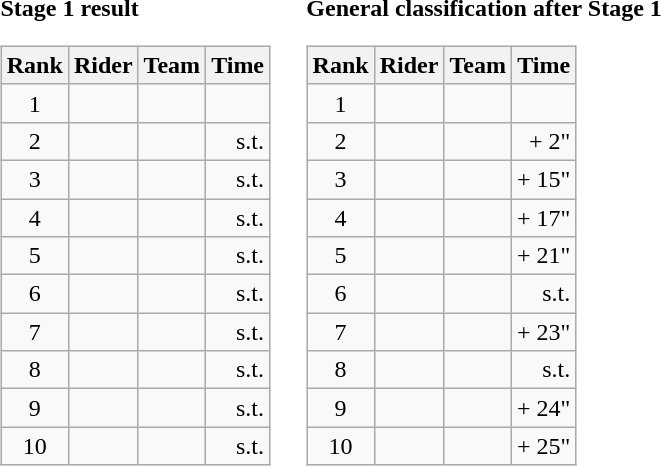<table>
<tr>
<td><strong>Stage 1 result</strong><br><table class="wikitable">
<tr>
<th scope="col">Rank</th>
<th scope="col">Rider</th>
<th scope="col">Team</th>
<th scope="col">Time</th>
</tr>
<tr>
<td style="text-align:center;">1</td>
<td></td>
<td></td>
<td style="text-align:right;"></td>
</tr>
<tr>
<td style="text-align:center;">2</td>
<td></td>
<td></td>
<td style="text-align:right;">s.t.</td>
</tr>
<tr>
<td style="text-align:center;">3</td>
<td></td>
<td></td>
<td style="text-align:right;">s.t.</td>
</tr>
<tr>
<td style="text-align:center;">4</td>
<td></td>
<td></td>
<td style="text-align:right;">s.t.</td>
</tr>
<tr>
<td style="text-align:center;">5</td>
<td></td>
<td></td>
<td style="text-align:right;">s.t.</td>
</tr>
<tr>
<td style="text-align:center;">6</td>
<td></td>
<td></td>
<td style="text-align:right;">s.t.</td>
</tr>
<tr>
<td style="text-align:center;">7</td>
<td></td>
<td></td>
<td style="text-align:right;">s.t.</td>
</tr>
<tr>
<td style="text-align:center;">8</td>
<td></td>
<td></td>
<td style="text-align:right;">s.t.</td>
</tr>
<tr>
<td style="text-align:center;">9</td>
<td></td>
<td></td>
<td style="text-align:right;">s.t.</td>
</tr>
<tr>
<td style="text-align:center;">10</td>
<td></td>
<td></td>
<td style="text-align:right;">s.t.</td>
</tr>
</table>
</td>
<td></td>
<td><strong>General classification after Stage 1</strong><br><table class="wikitable">
<tr>
<th scope="col">Rank</th>
<th scope="col">Rider</th>
<th scope="col">Team</th>
<th scope="col">Time</th>
</tr>
<tr>
<td style="text-align:center;">1</td>
<td></td>
<td></td>
<td style="text-align:right;"></td>
</tr>
<tr>
<td style="text-align:center;">2</td>
<td></td>
<td></td>
<td style="text-align:right;">+ 2"</td>
</tr>
<tr>
<td style="text-align:center;">3</td>
<td></td>
<td></td>
<td style="text-align:right;">+ 15"</td>
</tr>
<tr>
<td style="text-align:center;">4</td>
<td></td>
<td></td>
<td style="text-align:right;">+ 17"</td>
</tr>
<tr>
<td style="text-align:center;">5</td>
<td></td>
<td></td>
<td style="text-align:right;">+ 21"</td>
</tr>
<tr>
<td style="text-align:center;">6</td>
<td></td>
<td></td>
<td style="text-align:right;">s.t.</td>
</tr>
<tr>
<td style="text-align:center;">7</td>
<td></td>
<td></td>
<td style="text-align:right;">+ 23"</td>
</tr>
<tr>
<td style="text-align:center;">8</td>
<td></td>
<td></td>
<td style="text-align:right;">s.t.</td>
</tr>
<tr>
<td style="text-align:center;">9</td>
<td></td>
<td></td>
<td style="text-align:right;">+ 24"</td>
</tr>
<tr>
<td style="text-align:center;">10</td>
<td></td>
<td></td>
<td style="text-align:right;">+ 25"</td>
</tr>
</table>
</td>
</tr>
</table>
